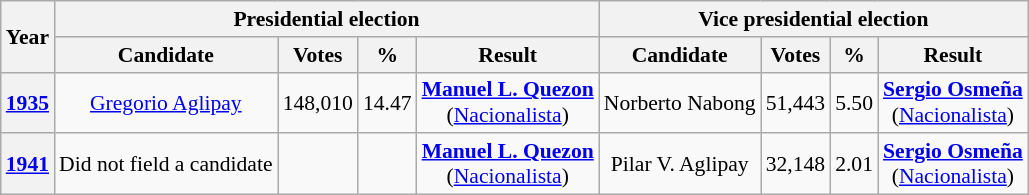<table class="wikitable" style="text-align:center; font-size:90%">
<tr>
<th rowspan="2">Year</th>
<th colspan="4">Presidential election</th>
<th colspan="4">Vice presidential election</th>
</tr>
<tr>
<th>Candidate</th>
<th>Votes</th>
<th>%</th>
<th>Result</th>
<th>Candidate</th>
<th>Votes</th>
<th>%</th>
<th>Result</th>
</tr>
<tr>
<th><a href='#'>1935</a></th>
<td><a href='#'>Gregorio Aglipay</a></td>
<td>148,010</td>
<td>14.47</td>
<td><strong><a href='#'>Manuel L. Quezon</a></strong><br>(<a href='#'>Nacionalista</a>)</td>
<td>Norberto Nabong</td>
<td>51,443</td>
<td>5.50</td>
<td><strong><a href='#'>Sergio Osmeña</a></strong><br>(<a href='#'>Nacionalista</a>)</td>
</tr>
<tr>
<th><a href='#'>1941</a></th>
<td>Did not field a candidate</td>
<td></td>
<td></td>
<td><strong><a href='#'>Manuel L. Quezon</a></strong><br>(<a href='#'>Nacionalista</a>)</td>
<td>Pilar V. Aglipay</td>
<td>32,148</td>
<td>2.01</td>
<td><strong><a href='#'>Sergio Osmeña</a></strong><br>(<a href='#'>Nacionalista</a>)</td>
</tr>
</table>
